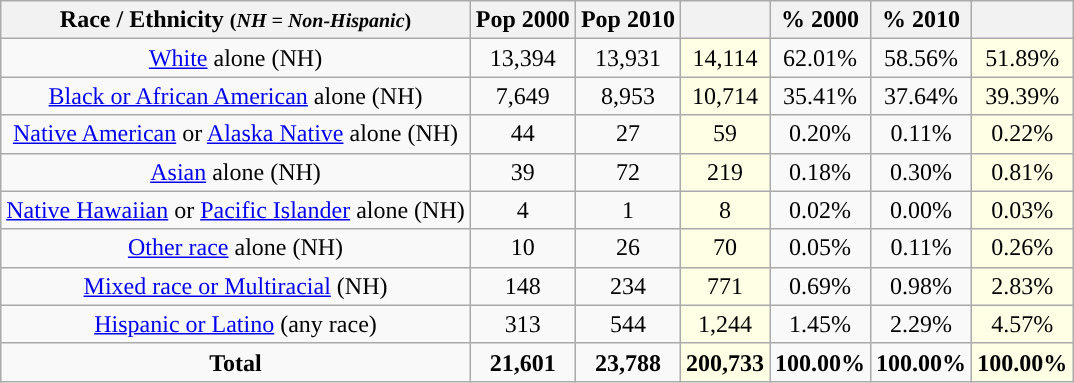<table class="wikitable" style="text-align:center;">
<tr>
<th>Race / Ethnicity <small>(<em>NH = Non-Hispanic</em>)</small></th>
<th>Pop 2000</th>
<th>Pop 2010</th>
<th></th>
<th>% 2000</th>
<th>% 2010</th>
<th></th>
</tr>
<tr>
<td><a href='#'>White</a> alone (NH)</td>
<td>13,394</td>
<td>13,931</td>
<td style='background: #ffffe6;'>14,114</td>
<td>62.01%</td>
<td>58.56%</td>
<td style='background: #ffffe6;'>51.89%</td>
</tr>
<tr>
<td><a href='#'>Black or African American</a> alone (NH)</td>
<td>7,649</td>
<td>8,953</td>
<td style='background: #ffffe6;'>10,714</td>
<td>35.41%</td>
<td>37.64%</td>
<td style='background: #ffffe6;'>39.39%</td>
</tr>
<tr>
<td><a href='#'>Native American</a> or <a href='#'>Alaska Native</a> alone (NH)</td>
<td>44</td>
<td>27</td>
<td style='background: #ffffe6;'>59</td>
<td>0.20%</td>
<td>0.11%</td>
<td style='background: #ffffe6;'>0.22%</td>
</tr>
<tr>
<td><a href='#'>Asian</a> alone (NH)</td>
<td>39</td>
<td>72</td>
<td style='background: #ffffe6;'>219</td>
<td>0.18%</td>
<td>0.30%</td>
<td style='background: #ffffe6;'>0.81%</td>
</tr>
<tr>
<td><a href='#'>Native Hawaiian</a> or <a href='#'>Pacific Islander</a> alone (NH)</td>
<td>4</td>
<td>1</td>
<td style='background: #ffffe6;'>8</td>
<td>0.02%</td>
<td>0.00%</td>
<td style='background: #ffffe6;'>0.03%</td>
</tr>
<tr>
<td><a href='#'>Other race</a> alone (NH)</td>
<td>10</td>
<td>26</td>
<td style='background: #ffffe6;'>70</td>
<td>0.05%</td>
<td>0.11%</td>
<td style='background: #ffffe6;'>0.26%</td>
</tr>
<tr>
<td><a href='#'>Mixed race or Multiracial</a> (NH)</td>
<td>148</td>
<td>234</td>
<td style='background: #ffffe6;'>771</td>
<td>0.69%</td>
<td>0.98%</td>
<td style='background: #ffffe6;'>2.83%</td>
</tr>
<tr>
<td><a href='#'>Hispanic or Latino</a> (any race)</td>
<td>313</td>
<td>544</td>
<td style='background: #ffffe6;'>1,244</td>
<td>1.45%</td>
<td>2.29%</td>
<td style='background: #ffffe6;'>4.57%</td>
</tr>
<tr>
<td><strong>Total</strong></td>
<td><strong>21,601</strong></td>
<td><strong>23,788</strong></td>
<td style='background: #ffffe6;'><strong>200,733</strong></td>
<td><strong>100.00%</strong></td>
<td><strong>100.00%</strong></td>
<td style='background: #ffffe6;'><strong>100.00%</strong></td>
</tr>
</table>
